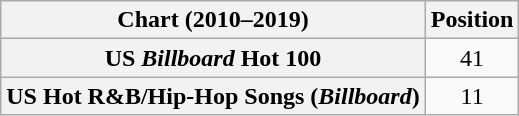<table class="wikitable sortable plainrowheaders" style="text-align:center">
<tr>
<th scope="col">Chart (2010–2019)</th>
<th scope="col">Position</th>
</tr>
<tr>
<th scope="row">US <em>Billboard</em> Hot 100</th>
<td>41</td>
</tr>
<tr>
<th scope="row">US Hot R&B/Hip-Hop Songs (<em>Billboard</em>)</th>
<td>11</td>
</tr>
</table>
